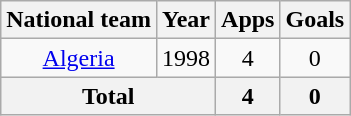<table class="wikitable" style="text-align:center">
<tr>
<th>National team</th>
<th>Year</th>
<th>Apps</th>
<th>Goals</th>
</tr>
<tr>
<td><a href='#'>Algeria</a></td>
<td>1998</td>
<td>4</td>
<td>0</td>
</tr>
<tr>
<th colspan="2">Total</th>
<th>4</th>
<th>0</th>
</tr>
</table>
